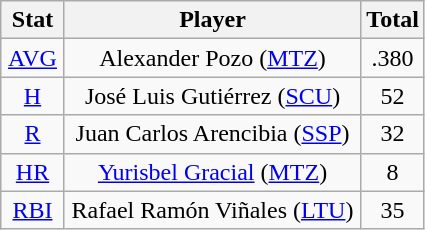<table class="wikitable" style="text-align:center;">
<tr>
<th width="15%">Stat</th>
<th>Player</th>
<th width="15%">Total</th>
</tr>
<tr>
<td><a href='#'>AVG</a></td>
<td>Alexander Pozo (<a href='#'>MTZ</a>)</td>
<td>.380</td>
</tr>
<tr>
<td><a href='#'>H</a></td>
<td>José Luis Gutiérrez (<a href='#'>SCU</a>)</td>
<td>52</td>
</tr>
<tr>
<td><a href='#'>R</a></td>
<td>Juan Carlos Arencibia (<a href='#'>SSP</a>)</td>
<td>32</td>
</tr>
<tr>
<td><a href='#'>HR</a></td>
<td><a href='#'>Yurisbel Gracial</a> (<a href='#'>MTZ</a>)</td>
<td>8</td>
</tr>
<tr>
<td><a href='#'>RBI</a></td>
<td>Rafael Ramón Viñales (<a href='#'>LTU</a>)</td>
<td>35</td>
</tr>
</table>
